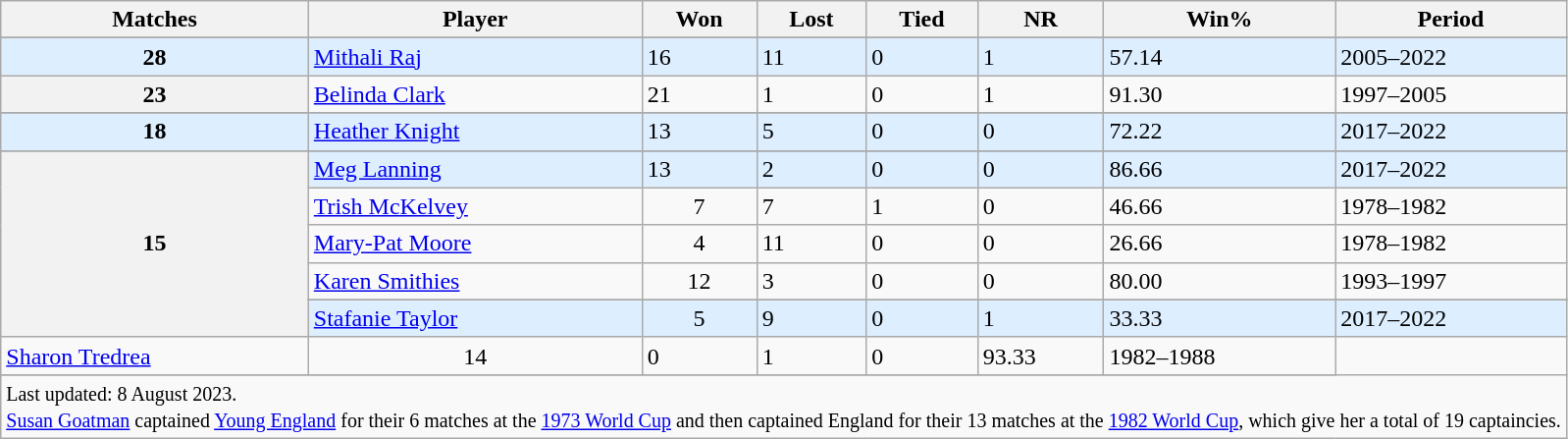<table class="wikitable sortable defaultcenter col1left col2left">
<tr>
<th>Matches</th>
<th>Player</th>
<th>Won</th>
<th>Lost</th>
<th>Tied</th>
<th>NR</th>
<th>Win%</th>
<th>Period</th>
</tr>
<tr>
</tr>
<tr style="background-color:#def;">
<th style="background-color:#def;">28</th>
<td> <a href='#'>Mithali Raj</a></td>
<td>16</td>
<td>11</td>
<td>0</td>
<td>1</td>
<td>57.14</td>
<td>2005–2022</td>
</tr>
<tr>
<th>23</th>
<td> <a href='#'>Belinda Clark</a></td>
<td>21</td>
<td>1</td>
<td>0</td>
<td>1</td>
<td>91.30</td>
<td>1997–2005</td>
</tr>
<tr>
</tr>
<tr style="background-color:#def;">
<th style="background-color:#def;">18</th>
<td> <a href='#'>Heather Knight</a></td>
<td>13</td>
<td>5</td>
<td>0</td>
<td>0</td>
<td>72.22</td>
<td>2017–2022</td>
</tr>
<tr>
</tr>
<tr style="background-color:#def;">
<th rowspan=6>15</th>
<td> <a href='#'>Meg Lanning</a></td>
<td>13</td>
<td>2</td>
<td>0</td>
<td>0</td>
<td>86.66</td>
<td>2017–2022</td>
</tr>
<tr>
<td> <a href='#'>Trish McKelvey</a></td>
<td style="text-align:center;">7</td>
<td>7</td>
<td>1</td>
<td>0</td>
<td>46.66</td>
<td>1978–1982</td>
</tr>
<tr>
<td> <a href='#'>Mary-Pat Moore</a></td>
<td style="text-align:center;">4</td>
<td>11</td>
<td>0</td>
<td>0</td>
<td>26.66</td>
<td>1978–1982</td>
</tr>
<tr>
<td> <a href='#'>Karen Smithies</a></td>
<td style="text-align:center;">12</td>
<td>3</td>
<td>0</td>
<td>0</td>
<td>80.00</td>
<td>1993–1997</td>
</tr>
<tr>
</tr>
<tr style="background-color:#def;">
<td> <a href='#'>Stafanie Taylor</a></td>
<td style="text-align:center;">5</td>
<td>9</td>
<td>0</td>
<td>1</td>
<td>33.33</td>
<td>2017–2022</td>
</tr>
<tr>
<td> <a href='#'>Sharon Tredrea</a></td>
<td style="text-align:center;">14</td>
<td>0</td>
<td>1</td>
<td>0</td>
<td>93.33</td>
<td>1982–1988</td>
</tr>
<tr>
</tr>
<tr class="sortbottom">
<td colspan="8"><small>Last updated: 8 August 2023.</small><br><small><a href='#'>Susan Goatman</a> captained <a href='#'>Young England</a> for their 6 matches at the <a href='#'>1973 World Cup</a> and then captained England for their 13 matches at the <a href='#'>1982 World Cup</a>, which give her a total of 19 captaincies.</small></td>
</tr>
</table>
